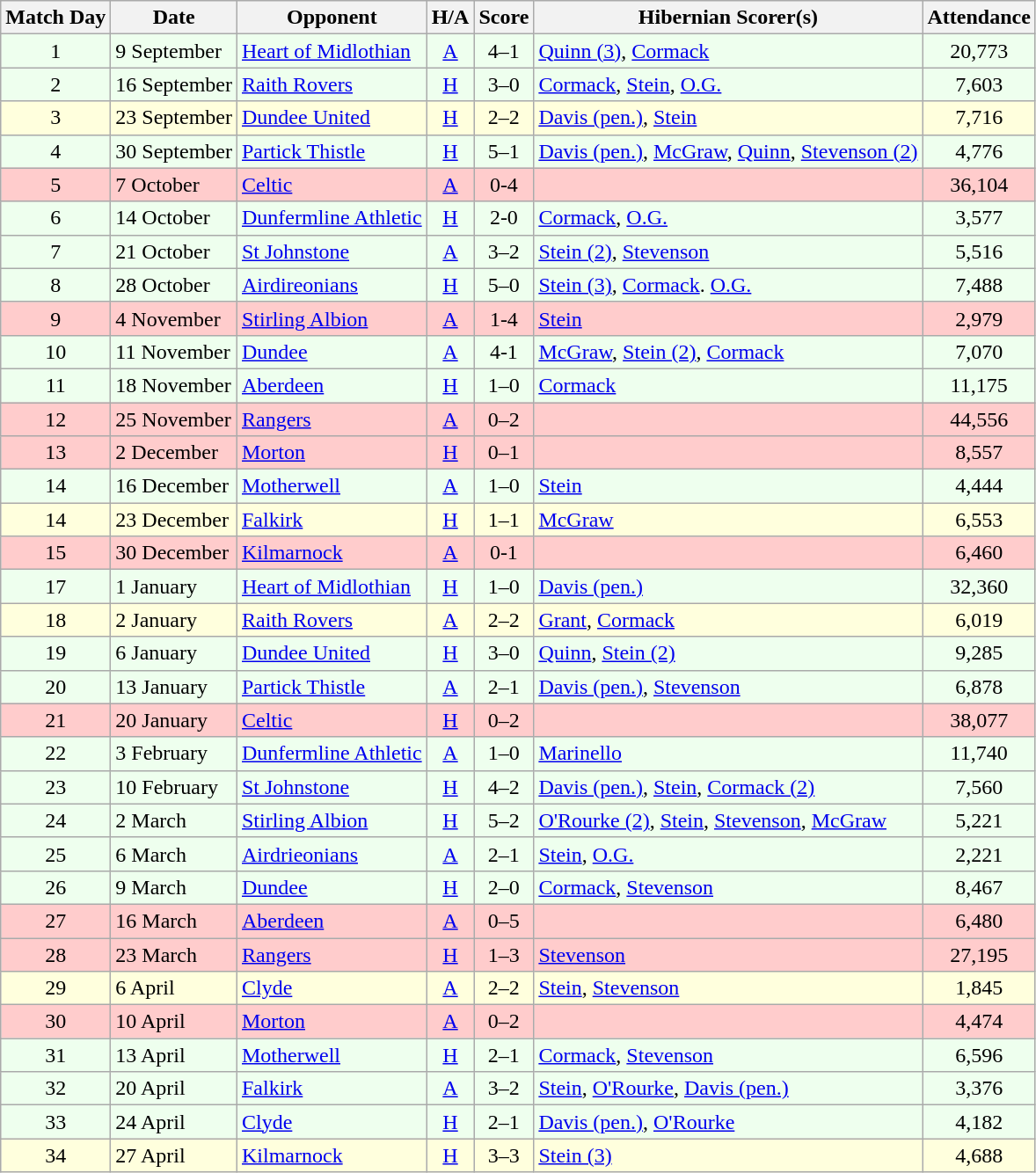<table class="wikitable" style="text-align:center">
<tr>
<th>Match Day</th>
<th>Date</th>
<th>Opponent</th>
<th>H/A</th>
<th>Score</th>
<th>Hibernian Scorer(s)</th>
<th>Attendance</th>
</tr>
<tr bgcolor=#EEFFEE>
<td>1</td>
<td align=left>9 September</td>
<td align=left><a href='#'>Heart of Midlothian</a></td>
<td><a href='#'>A</a></td>
<td>4–1</td>
<td align=left><a href='#'>Quinn (3)</a>, <a href='#'>Cormack</a></td>
<td>20,773</td>
</tr>
<tr bgcolor=#EEFFEE>
<td>2</td>
<td align=left>16 September</td>
<td align=left><a href='#'>Raith Rovers</a></td>
<td><a href='#'>H</a></td>
<td>3–0</td>
<td align=left><a href='#'>Cormack</a>, <a href='#'>Stein</a>, <a href='#'>O.G.</a></td>
<td>7,603</td>
</tr>
<tr bgcolor=#FFFFDD>
<td>3</td>
<td align=left>23 September</td>
<td align=left><a href='#'>Dundee United</a></td>
<td><a href='#'>H</a></td>
<td>2–2</td>
<td align=left><a href='#'>Davis (pen.)</a>, <a href='#'>Stein</a></td>
<td>7,716</td>
</tr>
<tr bgcolor=#EEFFEE>
<td>4</td>
<td align=left>30 September</td>
<td align=left><a href='#'>Partick Thistle</a></td>
<td><a href='#'>H</a></td>
<td>5–1</td>
<td align=left><a href='#'>Davis (pen.)</a>, <a href='#'>McGraw</a>, <a href='#'>Quinn</a>, <a href='#'>Stevenson (2)</a></td>
<td>4,776</td>
</tr>
<tr bgcolor=#FFCCCC>
<td>5</td>
<td align=left>7 October</td>
<td align=left><a href='#'>Celtic</a></td>
<td><a href='#'>A</a></td>
<td>0-4</td>
<td align=left></td>
<td>36,104</td>
</tr>
<tr bgcolor=#EEFFEE>
<td>6</td>
<td align=left>14 October</td>
<td align=left><a href='#'>Dunfermline Athletic</a></td>
<td><a href='#'>H</a></td>
<td>2-0</td>
<td align=left><a href='#'>Cormack</a>, <a href='#'>O.G.</a></td>
<td>3,577</td>
</tr>
<tr bgcolor=#EEFFEE>
<td>7</td>
<td align=left>21 October</td>
<td align=left><a href='#'>St Johnstone</a></td>
<td><a href='#'>A</a></td>
<td>3–2</td>
<td align=left><a href='#'>Stein (2)</a>, <a href='#'>Stevenson</a></td>
<td>5,516</td>
</tr>
<tr bgcolor=#EEFFEE>
<td>8</td>
<td align=left>28 October</td>
<td align=left><a href='#'>Airdireonians</a></td>
<td><a href='#'>H</a></td>
<td>5–0</td>
<td align=left><a href='#'>Stein (3)</a>, <a href='#'>Cormack</a>. <a href='#'>O.G.</a></td>
<td>7,488</td>
</tr>
<tr bgcolor=#FFCCCC>
<td>9</td>
<td align=left>4 November</td>
<td align=left><a href='#'>Stirling Albion</a></td>
<td><a href='#'>A</a></td>
<td>1-4</td>
<td align=left><a href='#'>Stein</a></td>
<td>2,979</td>
</tr>
<tr bgcolor=#EEFFEE>
<td>10</td>
<td align=left>11 November</td>
<td align=left><a href='#'>Dundee</a></td>
<td><a href='#'>A</a></td>
<td>4-1</td>
<td align=left><a href='#'>McGraw</a>, <a href='#'>Stein (2)</a>, <a href='#'>Cormack</a></td>
<td>7,070</td>
</tr>
<tr bgcolor=#EEFFEE>
<td>11</td>
<td align=left>18 November</td>
<td align=left><a href='#'>Aberdeen</a></td>
<td><a href='#'>H</a></td>
<td>1–0</td>
<td align=left><a href='#'>Cormack</a></td>
<td>11,175</td>
</tr>
<tr bgcolor=#FFCCCC>
<td>12</td>
<td align=left>25 November</td>
<td align=left><a href='#'>Rangers</a></td>
<td><a href='#'>A</a></td>
<td>0–2</td>
<td align=left></td>
<td>44,556</td>
</tr>
<tr bgcolor=#FFCCCC>
<td>13</td>
<td align=left>2 December</td>
<td align=left><a href='#'>Morton</a></td>
<td><a href='#'>H</a></td>
<td>0–1</td>
<td align=left></td>
<td>8,557</td>
</tr>
<tr bgcolor=#EEFFEE>
<td>14</td>
<td align=left>16 December</td>
<td align=left><a href='#'>Motherwell</a></td>
<td><a href='#'>A</a></td>
<td>1–0</td>
<td align=left><a href='#'>Stein</a></td>
<td>4,444</td>
</tr>
<tr bgcolor=#FFFFDD>
<td>14</td>
<td align=left>23 December</td>
<td align=left><a href='#'>Falkirk</a></td>
<td><a href='#'>H</a></td>
<td>1–1</td>
<td align=left><a href='#'>McGraw</a></td>
<td>6,553</td>
</tr>
<tr bgcolor=#FFCCCC>
<td>15</td>
<td align=left>30 December</td>
<td align=left><a href='#'>Kilmarnock</a></td>
<td><a href='#'>A</a></td>
<td>0-1</td>
<td align=left></td>
<td>6,460</td>
</tr>
<tr bgcolor=#EEFFEE>
<td>17</td>
<td align=left>1 January</td>
<td align=left><a href='#'>Heart of Midlothian</a></td>
<td><a href='#'>H</a></td>
<td>1–0</td>
<td align=left><a href='#'>Davis (pen.)</a></td>
<td>32,360</td>
</tr>
<tr bgcolor=#FFFFDD>
<td>18</td>
<td align=left>2 January</td>
<td align=left><a href='#'>Raith Rovers</a></td>
<td><a href='#'>A</a></td>
<td>2–2</td>
<td align=left><a href='#'>Grant</a>, <a href='#'>Cormack</a></td>
<td>6,019</td>
</tr>
<tr bgcolor=#EEFFEE>
<td>19</td>
<td align=left>6 January</td>
<td align=left><a href='#'>Dundee United</a></td>
<td><a href='#'>H</a></td>
<td>3–0</td>
<td align=left><a href='#'>Quinn</a>, <a href='#'>Stein (2)</a></td>
<td>9,285</td>
</tr>
<tr bgcolor=#EEFFEE>
<td>20</td>
<td align=left>13 January</td>
<td align=left><a href='#'>Partick Thistle</a></td>
<td><a href='#'>A</a></td>
<td>2–1</td>
<td align=left><a href='#'>Davis (pen.)</a>, <a href='#'>Stevenson</a></td>
<td>6,878</td>
</tr>
<tr bgcolor=#FFCCCC>
<td>21</td>
<td align=left>20 January</td>
<td align=left><a href='#'>Celtic</a></td>
<td><a href='#'>H</a></td>
<td>0–2</td>
<td align=left></td>
<td>38,077</td>
</tr>
<tr bgcolor=#EEFFEE>
<td>22</td>
<td align=left>3 February</td>
<td align=left><a href='#'>Dunfermline Athletic</a></td>
<td><a href='#'>A</a></td>
<td>1–0</td>
<td align=left><a href='#'>Marinello</a></td>
<td>11,740</td>
</tr>
<tr bgcolor=#EEFFEE>
<td>23</td>
<td align=left>10 February</td>
<td align=left><a href='#'>St Johnstone</a></td>
<td><a href='#'>H</a></td>
<td>4–2</td>
<td align=left><a href='#'>Davis (pen.)</a>, <a href='#'>Stein</a>, <a href='#'>Cormack (2)</a></td>
<td>7,560</td>
</tr>
<tr bgcolor=#EEFFEE>
<td>24</td>
<td align=left>2 March</td>
<td align=left><a href='#'>Stirling Albion</a></td>
<td><a href='#'>H</a></td>
<td>5–2</td>
<td align=left><a href='#'>O'Rourke (2)</a>, <a href='#'>Stein</a>, <a href='#'>Stevenson</a>, <a href='#'>McGraw</a></td>
<td>5,221</td>
</tr>
<tr bgcolor=#EEFFEE>
<td>25</td>
<td align=left>6 March</td>
<td align=left><a href='#'>Airdrieonians</a></td>
<td><a href='#'>A</a></td>
<td>2–1</td>
<td align=left><a href='#'>Stein</a>, <a href='#'>O.G.</a></td>
<td>2,221</td>
</tr>
<tr bgcolor=#EEFFEE>
<td>26</td>
<td align=left>9 March</td>
<td align=left><a href='#'>Dundee</a></td>
<td><a href='#'>H</a></td>
<td>2–0</td>
<td align=left><a href='#'>Cormack</a>, <a href='#'>Stevenson</a></td>
<td>8,467</td>
</tr>
<tr bgcolor=#FFCCCC>
<td>27</td>
<td align=left>16 March</td>
<td align=left><a href='#'>Aberdeen</a></td>
<td><a href='#'>A</a></td>
<td>0–5</td>
<td align=left></td>
<td>6,480</td>
</tr>
<tr bgcolor=#FFCCCC>
<td>28</td>
<td align=left>23 March</td>
<td align=left><a href='#'>Rangers</a></td>
<td><a href='#'>H</a></td>
<td>1–3</td>
<td align=left><a href='#'>Stevenson</a></td>
<td>27,195</td>
</tr>
<tr bgcolor=#FFFFDD>
<td>29</td>
<td align=left>6 April</td>
<td align=left><a href='#'>Clyde</a></td>
<td><a href='#'>A</a></td>
<td>2–2</td>
<td align=left><a href='#'>Stein</a>, <a href='#'>Stevenson</a></td>
<td>1,845</td>
</tr>
<tr bgcolor=#FFCCCC>
<td>30</td>
<td align=left>10 April</td>
<td align=left><a href='#'>Morton</a></td>
<td><a href='#'>A</a></td>
<td>0–2</td>
<td align=left></td>
<td>4,474</td>
</tr>
<tr bgcolor=#EEFFEE>
<td>31</td>
<td align=left>13 April</td>
<td align=left><a href='#'>Motherwell</a></td>
<td><a href='#'>H</a></td>
<td>2–1</td>
<td align=left><a href='#'>Cormack</a>, <a href='#'>Stevenson</a></td>
<td>6,596</td>
</tr>
<tr bgcolor=#EEFFEE>
<td>32</td>
<td align=left>20 April</td>
<td align=left><a href='#'>Falkirk</a></td>
<td><a href='#'>A</a></td>
<td>3–2</td>
<td align=left><a href='#'>Stein</a>, <a href='#'>O'Rourke</a>, <a href='#'>Davis (pen.)</a></td>
<td>3,376</td>
</tr>
<tr bgcolor=#EEFFEE>
<td>33</td>
<td align=left>24 April</td>
<td align=left><a href='#'>Clyde</a></td>
<td><a href='#'>H</a></td>
<td>2–1</td>
<td align=left><a href='#'>Davis (pen.)</a>, <a href='#'>O'Rourke</a></td>
<td>4,182</td>
</tr>
<tr bgcolor=#FFFFDD>
<td>34</td>
<td align=left>27 April</td>
<td align=left><a href='#'>Kilmarnock</a></td>
<td><a href='#'>H</a></td>
<td>3–3</td>
<td align=left><a href='#'>Stein (3)</a></td>
<td>4,688</td>
</tr>
</table>
